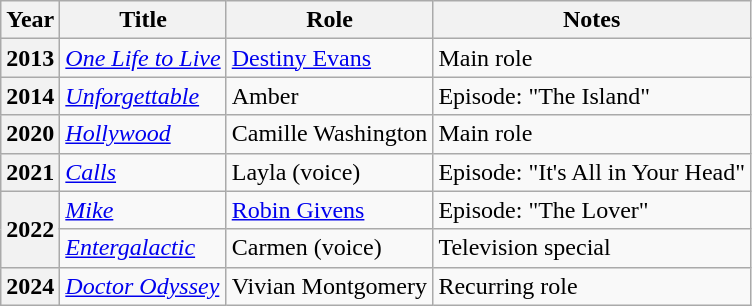<table class="wikitable plainrowheaders sortable" style="margin-right: 0;">
<tr>
<th scope="col">Year</th>
<th scope="col">Title</th>
<th scope="col">Role</th>
<th scope="col" class="unsortable">Notes</th>
</tr>
<tr>
<th scope="row">2013</th>
<td><em><a href='#'>One Life to Live</a></em></td>
<td><a href='#'>Destiny Evans</a></td>
<td>Main role</td>
</tr>
<tr>
<th scope="row">2014</th>
<td><em><a href='#'>Unforgettable</a></em></td>
<td>Amber</td>
<td>Episode: "The Island"</td>
</tr>
<tr>
<th scope="row">2020</th>
<td><em><a href='#'>Hollywood</a></em></td>
<td>Camille Washington</td>
<td>Main role</td>
</tr>
<tr>
<th scope="row">2021</th>
<td><em><a href='#'>Calls</a></em></td>
<td>Layla (voice)</td>
<td>Episode: "It's All in Your Head"</td>
</tr>
<tr>
<th scope="row" rowspan="2">2022</th>
<td><em><a href='#'>Mike</a></em></td>
<td><a href='#'>Robin Givens</a></td>
<td>Episode: "The Lover"</td>
</tr>
<tr>
<td><em><a href='#'>Entergalactic</a></em></td>
<td>Carmen (voice)</td>
<td>Television special</td>
</tr>
<tr>
<th scope="row">2024</th>
<td><em><a href='#'>Doctor Odyssey</a></em></td>
<td>Vivian Montgomery</td>
<td>Recurring role</td>
</tr>
</table>
